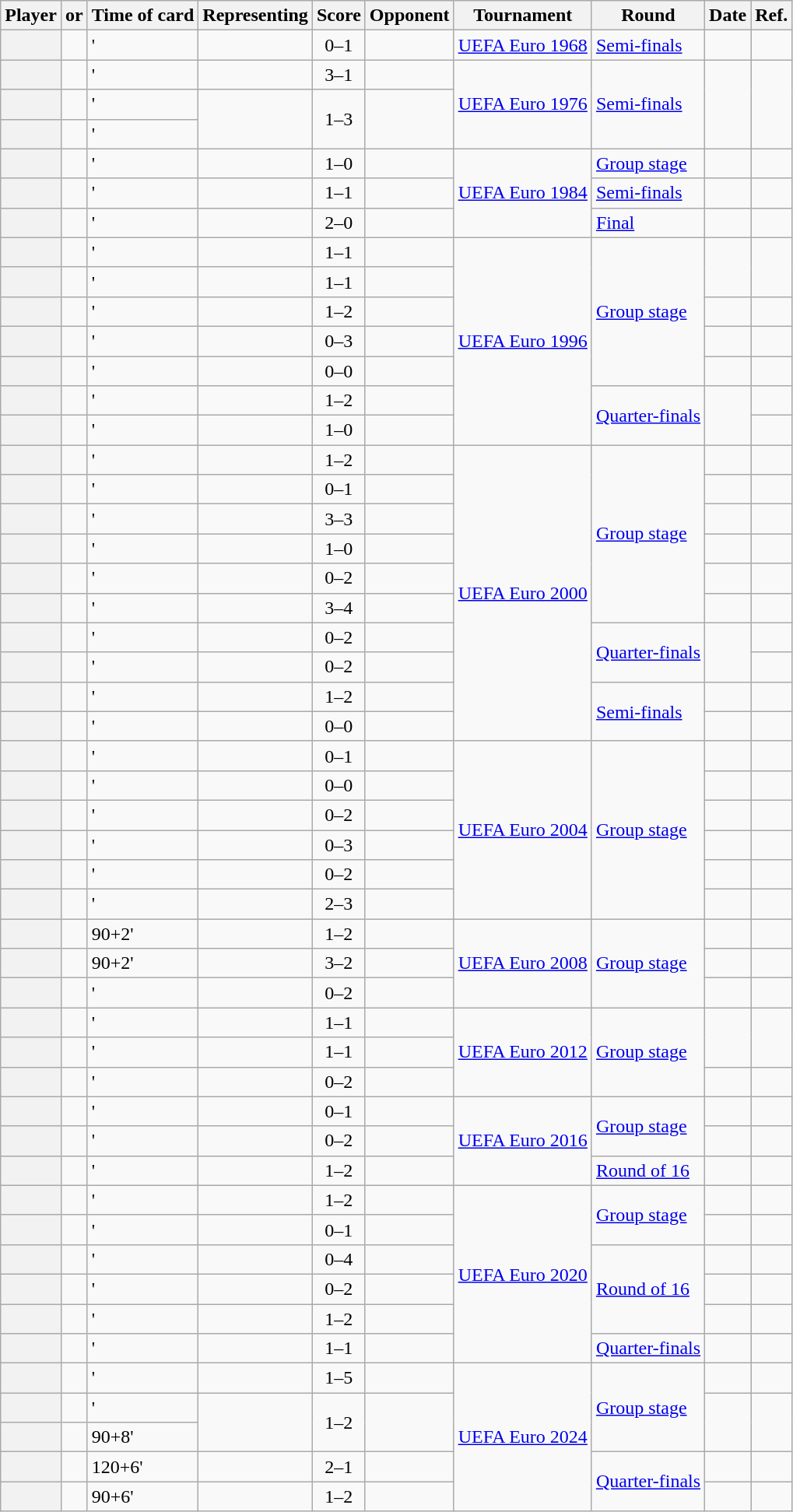<table class="wikitable plainrowheaders sortable">
<tr>
<th scope=col>Player</th>
<th scope=col> or<br></th>
<th scope=col>Time of card</th>
<th scope=col>Representing</th>
<th scope=col>Score </th>
<th scope=col>Opponent</th>
<th scope=col>Tournament</th>
<th scope=col>Round</th>
<th scope=col>Date</th>
<th scope=col class=unsortable>Ref.</th>
</tr>
<tr>
<th scope=row></th>
<td></td>
<td>'</td>
<td></td>
<td align="center"> 0–1</td>
<td></td>
<td><a href='#'>UEFA Euro 1968</a></td>
<td> <a href='#'>Semi-finals</a></td>
<td></td>
<td align="center"></td>
</tr>
<tr>
<th scope=row></th>
<td></td>
<td>'</td>
<td></td>
<td align="center"> 3–1 </td>
<td></td>
<td rowspan="3"><a href='#'>UEFA Euro 1976</a></td>
<td rowspan="3"> <a href='#'>Semi-finals</a></td>
<td rowspan="3"></td>
<td align="center" rowspan="3"></td>
</tr>
<tr>
<th scope=row></th>
<td></td>
<td>'</td>
<td rowspan="2"></td>
<td align="center" rowspan="2"> 1–3 </td>
<td rowspan="2"></td>
</tr>
<tr>
<th scope=row></th>
<td></td>
<td>'</td>
</tr>
<tr>
<th scope=row></th>
<td></td>
<td>'</td>
<td></td>
<td align="center"> 1–0</td>
<td></td>
<td rowspan="3"><a href='#'>UEFA Euro 1984</a></td>
<td> <a href='#'>Group stage</a></td>
<td></td>
<td align="center"></td>
</tr>
<tr>
<th scope=row></th>
<td></td>
<td>'</td>
<td></td>
<td align="center"> 1–1 </td>
<td></td>
<td> <a href='#'>Semi-finals</a></td>
<td></td>
<td align="center"></td>
</tr>
<tr>
<th scope=row></th>
<td></td>
<td>'</td>
<td></td>
<td align="center"> 2–0</td>
<td></td>
<td> <a href='#'>Final</a></td>
<td></td>
<td align="center"></td>
</tr>
<tr>
<th scope=row></th>
<td></td>
<td>'</td>
<td></td>
<td align="center"> 1–1</td>
<td></td>
<td rowspan="7"><a href='#'>UEFA Euro 1996</a></td>
<td rowspan="5"> <a href='#'>Group stage</a></td>
<td rowspan="2"></td>
<td rowspan="2"></td>
</tr>
<tr>
<th scope=row></th>
<td></td>
<td>'</td>
<td></td>
<td align="center"> 1–1</td>
<td></td>
</tr>
<tr>
<th scope=row></th>
<td></td>
<td>'</td>
<td></td>
<td align="center"> 1–2</td>
<td></td>
<td></td>
<td></td>
</tr>
<tr>
<th scope=row></th>
<td></td>
<td>'</td>
<td></td>
<td align="center"> 0–3</td>
<td></td>
<td></td>
<td></td>
</tr>
<tr>
<th scope=row></th>
<td></td>
<td>'</td>
<td></td>
<td align="center"> 0–0</td>
<td></td>
<td></td>
<td></td>
</tr>
<tr>
<th scope=row></th>
<td></td>
<td>'</td>
<td></td>
<td align="center"> 1–2</td>
<td></td>
<td rowspan="2"> <a href='#'>Quarter-finals</a></td>
<td rowspan="2"></td>
<td></td>
</tr>
<tr>
<th scope=row></th>
<td></td>
<td>'</td>
<td></td>
<td align="center"> 1–0</td>
<td></td>
<td></td>
</tr>
<tr>
<th scope=row></th>
<td></td>
<td>'</td>
<td></td>
<td align="center"> 1–2</td>
<td></td>
<td rowspan="10"><a href='#'>UEFA Euro 2000</a></td>
<td rowspan="6"> <a href='#'>Group stage</a></td>
<td></td>
<td></td>
</tr>
<tr>
<th scope=row></th>
<td></td>
<td>'</td>
<td></td>
<td align="center"> 0–1</td>
<td></td>
<td></td>
<td></td>
</tr>
<tr>
<th scope=row></th>
<td></td>
<td>'</td>
<td></td>
<td align="center"> 3–3</td>
<td></td>
<td></td>
<td></td>
</tr>
<tr>
<th scope=row></th>
<td></td>
<td>'</td>
<td></td>
<td align="center"> 1–0</td>
<td></td>
<td></td>
<td align="center"></td>
</tr>
<tr>
<th scope=row></th>
<td></td>
<td>'</td>
<td></td>
<td align="center"> 0–2</td>
<td></td>
<td></td>
<td align="center"></td>
</tr>
<tr>
<th scope=row></th>
<td></td>
<td>'</td>
<td></td>
<td align="center"> 3–4</td>
<td></td>
<td></td>
<td align="center"></td>
</tr>
<tr>
<th scope=row></th>
<td></td>
<td>'</td>
<td></td>
<td align="center"> 0–2</td>
<td></td>
<td rowspan="2"> <a href='#'>Quarter-finals</a></td>
<td rowspan="2"></td>
<td align="center"></td>
</tr>
<tr>
<th scope=row></th>
<td></td>
<td>'</td>
<td></td>
<td align="center"> 0–2</td>
<td></td>
<td align="center"></td>
</tr>
<tr>
<th scope=row></th>
<td></td>
<td>'</td>
<td></td>
<td align="center"> 1–2 </td>
<td></td>
<td rowspan="2"> <a href='#'>Semi-finals</a></td>
<td></td>
<td align="center"></td>
</tr>
<tr>
<th scope=row></th>
<td></td>
<td>'</td>
<td></td>
<td align="center"> 0–0 </td>
<td></td>
<td></td>
<td align="center"></td>
</tr>
<tr>
<th scope=row></th>
<td></td>
<td>'</td>
<td></td>
<td align="center"> 0–1</td>
<td></td>
<td rowspan="6"><a href='#'>UEFA Euro 2004</a></td>
<td rowspan="6"> <a href='#'>Group stage</a></td>
<td></td>
<td align="center"></td>
</tr>
<tr>
<th scope=row></th>
<td></td>
<td>'</td>
<td></td>
<td align="center"> 0–0</td>
<td></td>
<td></td>
<td align="center"></td>
</tr>
<tr>
<th scope=row></th>
<td></td>
<td>'</td>
<td></td>
<td align="center"> 0–2</td>
<td></td>
<td></td>
<td align="center"></td>
</tr>
<tr>
<th scope=row></th>
<td></td>
<td>'</td>
<td></td>
<td align="center"> 0–3</td>
<td></td>
<td></td>
<td align="center"></td>
</tr>
<tr>
<th scope=row></th>
<td></td>
<td>'</td>
<td></td>
<td align="center"> 0–2</td>
<td></td>
<td></td>
<td align="center"></td>
</tr>
<tr>
<th scope=row></th>
<td></td>
<td>'</td>
<td></td>
<td align="center"> 2–3</td>
<td></td>
<td></td>
<td align="center"></td>
</tr>
<tr>
<th scope=row></th>
<td></td>
<td> 90+2'</td>
<td></td>
<td align="center"> 1–2</td>
<td></td>
<td rowspan="3"><a href='#'>UEFA Euro 2008</a></td>
<td rowspan="3"> <a href='#'>Group stage</a></td>
<td></td>
<td align="center"></td>
</tr>
<tr>
<th scope=row></th>
<td></td>
<td> 90+2'</td>
<td></td>
<td align="center"> 3–2</td>
<td></td>
<td></td>
<td align="center"></td>
</tr>
<tr>
<th scope=row></th>
<td></td>
<td>'</td>
<td></td>
<td align="center"> 0–2</td>
<td></td>
<td></td>
<td align="center"></td>
</tr>
<tr>
<th scope=row></th>
<td></td>
<td>'</td>
<td></td>
<td align="center"> 1–1</td>
<td></td>
<td rowspan="3"><a href='#'>UEFA Euro 2012</a></td>
<td rowspan="3"> <a href='#'>Group stage</a></td>
<td rowspan="2"></td>
<td align="center" rowspan="2"></td>
</tr>
<tr>
<th scope=row></th>
<td></td>
<td>'</td>
<td></td>
<td align="center"> 1–1</td>
<td></td>
</tr>
<tr>
<th scope=row></th>
<td></td>
<td>'</td>
<td></td>
<td align="center"> 0–2</td>
<td></td>
<td></td>
<td align="center"></td>
</tr>
<tr>
<th scope=row></th>
<td></td>
<td>'</td>
<td></td>
<td align="center"> 0–1</td>
<td></td>
<td rowspan="3"><a href='#'>UEFA Euro 2016</a></td>
<td rowspan="2"> <a href='#'>Group stage</a></td>
<td></td>
<td align="center"></td>
</tr>
<tr>
<th scope=row></th>
<td></td>
<td>'</td>
<td></td>
<td align="center"> 0–2</td>
<td></td>
<td></td>
<td align="center"></td>
</tr>
<tr>
<th scope=row></th>
<td></td>
<td>'</td>
<td></td>
<td align="center"> 1–2</td>
<td></td>
<td> <a href='#'>Round of 16</a></td>
<td></td>
<td align="center"></td>
</tr>
<tr>
<th scope=row></th>
<td></td>
<td>'</td>
<td></td>
<td align="center"> 1–2</td>
<td></td>
<td rowspan="6"><a href='#'>UEFA Euro 2020</a></td>
<td rowspan="2"> <a href='#'>Group stage</a></td>
<td></td>
<td align="center"></td>
</tr>
<tr>
<th scope=row></th>
<td></td>
<td>'</td>
<td></td>
<td align="center"> 0–1</td>
<td></td>
<td></td>
<td align="center"></td>
</tr>
<tr>
<th scope=row></th>
<td></td>
<td>'</td>
<td></td>
<td align="center"> 0–4</td>
<td></td>
<td rowspan="3"> <a href='#'>Round of 16</a></td>
<td></td>
<td align="center"></td>
</tr>
<tr>
<th scope=row></th>
<td></td>
<td>'</td>
<td></td>
<td align="center"> 0–2</td>
<td></td>
<td></td>
<td align="center"></td>
</tr>
<tr>
<th scope=row></th>
<td></td>
<td>'</td>
<td></td>
<td align="center"> 1–2 </td>
<td></td>
<td></td>
<td align="center"></td>
</tr>
<tr>
<th scope=row></th>
<td></td>
<td>'</td>
<td></td>
<td align="center"> 1–1 </td>
<td></td>
<td> <a href='#'>Quarter-finals</a></td>
<td></td>
<td align="center"></td>
</tr>
<tr>
<th scope=row></th>
<td></td>
<td>'</td>
<td></td>
<td align="center"> 1–5</td>
<td></td>
<td rowspan="5"><a href='#'>UEFA Euro 2024</a></td>
<td rowspan="3"> <a href='#'>Group stage</a></td>
<td></td>
<td align="center"></td>
</tr>
<tr>
<th scope=row></th>
<td></td>
<td>'</td>
<td rowspan="2"></td>
<td rowspan="2" align="center"> 1–2</td>
<td rowspan="2"></td>
<td rowspan="2"></td>
<td rowspan="2" align="center"></td>
</tr>
<tr>
<th scope=row></th>
<td></td>
<td> 90+8'</td>
</tr>
<tr>
<th scope=row></th>
<td></td>
<td> 120+6'</td>
<td></td>
<td align="center"> 2–1</td>
<td></td>
<td rowspan="2"> <a href='#'>Quarter-finals</a></td>
<td></td>
<td align="center"></td>
</tr>
<tr>
<th scope=row></th>
<td></td>
<td> 90+6'</td>
<td></td>
<td align="center"> 1–2</td>
<td></td>
<td></td>
<td align="center"></td>
</tr>
</table>
